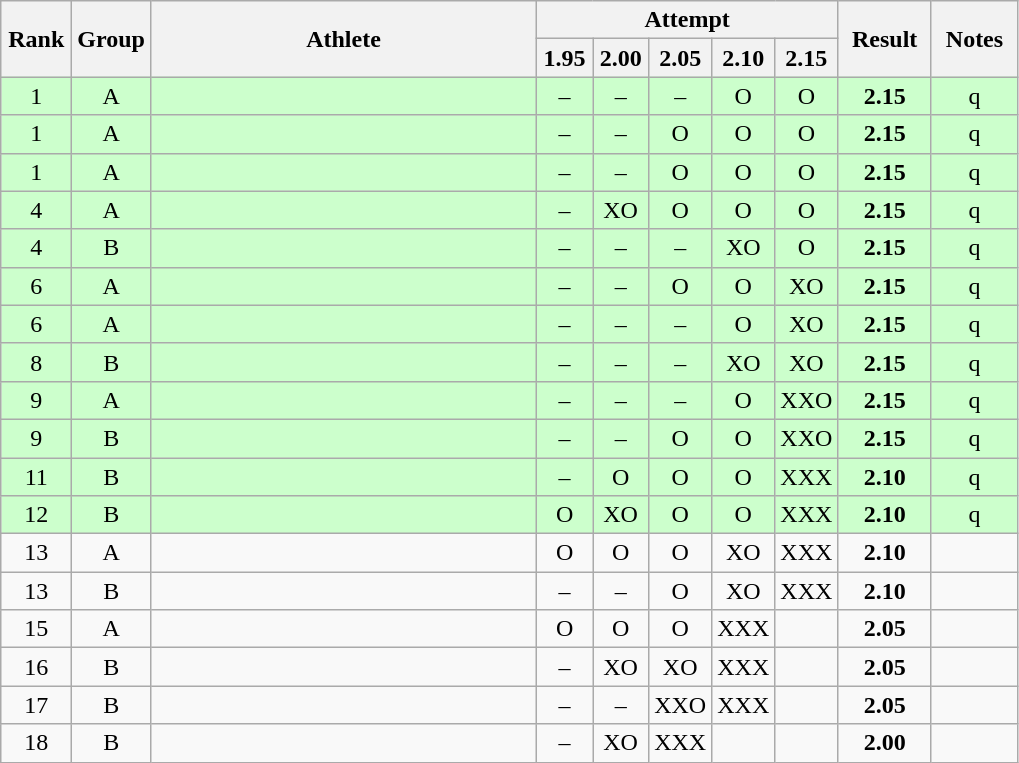<table class="wikitable" style="text-align:center">
<tr>
<th rowspan=2 width=40>Rank</th>
<th rowspan=2 width=40>Group</th>
<th rowspan=2 width=250>Athlete</th>
<th colspan=5>Attempt</th>
<th rowspan=2 width=55>Result</th>
<th rowspan=2 width=50>Notes</th>
</tr>
<tr>
<th width=30>1.95</th>
<th width=30>2.00</th>
<th width=30>2.05</th>
<th width=30>2.10</th>
<th width=30>2.15</th>
</tr>
<tr bgcolor="ccffcc">
<td>1</td>
<td>A</td>
<td align=left></td>
<td>–</td>
<td>–</td>
<td>–</td>
<td>O</td>
<td>O</td>
<td><strong>2.15</strong></td>
<td>q</td>
</tr>
<tr bgcolor="ccffcc">
<td>1</td>
<td>A</td>
<td align=left></td>
<td>–</td>
<td>–</td>
<td>O</td>
<td>O</td>
<td>O</td>
<td><strong>2.15</strong></td>
<td>q</td>
</tr>
<tr bgcolor="ccffcc">
<td>1</td>
<td>A</td>
<td align=left></td>
<td>–</td>
<td>–</td>
<td>O</td>
<td>O</td>
<td>O</td>
<td><strong>2.15</strong></td>
<td>q</td>
</tr>
<tr bgcolor="ccffcc">
<td>4</td>
<td>A</td>
<td align=left></td>
<td>–</td>
<td>XO</td>
<td>O</td>
<td>O</td>
<td>O</td>
<td><strong>2.15</strong></td>
<td>q</td>
</tr>
<tr bgcolor="ccffcc">
<td>4</td>
<td>B</td>
<td align=left></td>
<td>–</td>
<td>–</td>
<td>–</td>
<td>XO</td>
<td>O</td>
<td><strong>2.15</strong></td>
<td>q</td>
</tr>
<tr bgcolor="ccffcc">
<td>6</td>
<td>A</td>
<td align=left></td>
<td>–</td>
<td>–</td>
<td>O</td>
<td>O</td>
<td>XO</td>
<td><strong>2.15</strong></td>
<td>q</td>
</tr>
<tr bgcolor="ccffcc">
<td>6</td>
<td>A</td>
<td align=left></td>
<td>–</td>
<td>–</td>
<td>–</td>
<td>O</td>
<td>XO</td>
<td><strong>2.15</strong></td>
<td>q</td>
</tr>
<tr bgcolor="ccffcc">
<td>8</td>
<td>B</td>
<td align=left></td>
<td>–</td>
<td>–</td>
<td>–</td>
<td>XO</td>
<td>XO</td>
<td><strong>2.15</strong></td>
<td>q</td>
</tr>
<tr bgcolor="ccffcc">
<td>9</td>
<td>A</td>
<td align=left></td>
<td>–</td>
<td>–</td>
<td>–</td>
<td>O</td>
<td>XXO</td>
<td><strong>2.15</strong></td>
<td>q</td>
</tr>
<tr bgcolor="ccffcc">
<td>9</td>
<td>B</td>
<td align=left></td>
<td>–</td>
<td>–</td>
<td>O</td>
<td>O</td>
<td>XXO</td>
<td><strong>2.15</strong></td>
<td>q</td>
</tr>
<tr bgcolor="ccffcc">
<td>11</td>
<td>B</td>
<td align=left></td>
<td>–</td>
<td>O</td>
<td>O</td>
<td>O</td>
<td>XXX</td>
<td><strong>2.10</strong></td>
<td>q</td>
</tr>
<tr bgcolor="ccffcc">
<td>12</td>
<td>B</td>
<td align=left></td>
<td>O</td>
<td>XO</td>
<td>O</td>
<td>O</td>
<td>XXX</td>
<td><strong>2.10</strong></td>
<td>q</td>
</tr>
<tr>
<td>13</td>
<td>A</td>
<td align=left></td>
<td>O</td>
<td>O</td>
<td>O</td>
<td>XO</td>
<td>XXX</td>
<td><strong>2.10</strong></td>
<td></td>
</tr>
<tr>
<td>13</td>
<td>B</td>
<td align=left></td>
<td>–</td>
<td>–</td>
<td>O</td>
<td>XO</td>
<td>XXX</td>
<td><strong>2.10</strong></td>
<td></td>
</tr>
<tr>
<td>15</td>
<td>A</td>
<td align=left></td>
<td>O</td>
<td>O</td>
<td>O</td>
<td>XXX</td>
<td></td>
<td><strong>2.05</strong></td>
<td></td>
</tr>
<tr>
<td>16</td>
<td>B</td>
<td align=left></td>
<td>–</td>
<td>XO</td>
<td>XO</td>
<td>XXX</td>
<td></td>
<td><strong>2.05</strong></td>
<td></td>
</tr>
<tr>
<td>17</td>
<td>B</td>
<td align=left></td>
<td>–</td>
<td>–</td>
<td>XXO</td>
<td>XXX</td>
<td></td>
<td><strong>2.05</strong></td>
<td></td>
</tr>
<tr>
<td>18</td>
<td>B</td>
<td align=left></td>
<td>–</td>
<td>XO</td>
<td>XXX</td>
<td></td>
<td></td>
<td><strong>2.00</strong></td>
<td></td>
</tr>
</table>
